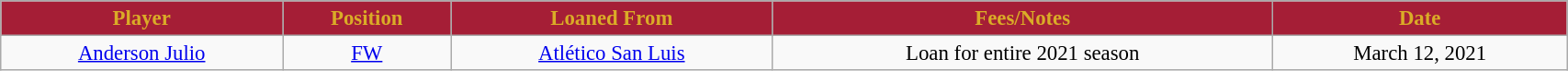<table class="wikitable sortable" style="width:90%; text-align:center; font-size:95%;">
<tr>
<th style="background:#A51E36; color:#DAAC27; text-align:center;"><strong>Player </strong></th>
<th style="background:#A51E36; color:#DAAC27; text-align:center;"><strong>Position </strong></th>
<th style="background:#A51E36; color:#DAAC27; text-align:center;"><strong>Loaned From</strong></th>
<th style="background:#A51E36; color:#DAAC27; text-align:center;"><strong>Fees/Notes </strong></th>
<th style="background:#A51E36; color:#DAAC27; text-align:center;"><strong>Date</strong></th>
</tr>
<tr>
<td> <a href='#'>Anderson Julio</a></td>
<td style="text-align:center;"><a href='#'>FW</a></td>
<td> <a href='#'>Atlético San Luis</a></td>
<td>Loan for entire 2021 season</td>
<td>March 12, 2021</td>
</tr>
</table>
